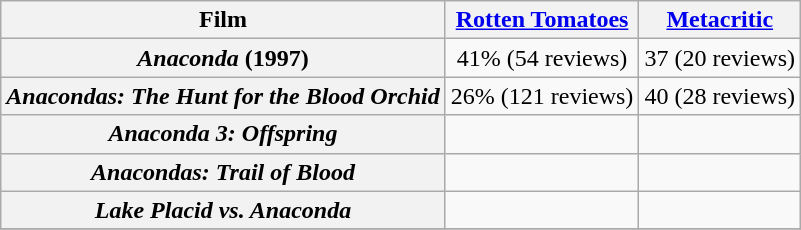<table class="wikitable plainrowheaders" style="text-align:center;">
<tr>
<th>Film</th>
<th><a href='#'>Rotten Tomatoes</a></th>
<th><a href='#'>Metacritic</a></th>
</tr>
<tr>
<th scope="row"><em>Anaconda</em> (1997)</th>
<td>41% (54 reviews)</td>
<td>37 (20 reviews)</td>
</tr>
<tr>
<th scope="row"><em>Anacondas: The Hunt for the Blood Orchid</em></th>
<td>26% (121 reviews)</td>
<td>40 (28 reviews)</td>
</tr>
<tr>
<th scope="row"><em>Anaconda 3: Offspring</em></th>
<td></td>
<td></td>
</tr>
<tr>
<th scope="row"><em>Anacondas: Trail of Blood</em></th>
<td></td>
<td></td>
</tr>
<tr>
<th scope="row"><em>Lake Placid vs. Anaconda</em></th>
<td></td>
<td></td>
</tr>
<tr>
</tr>
</table>
